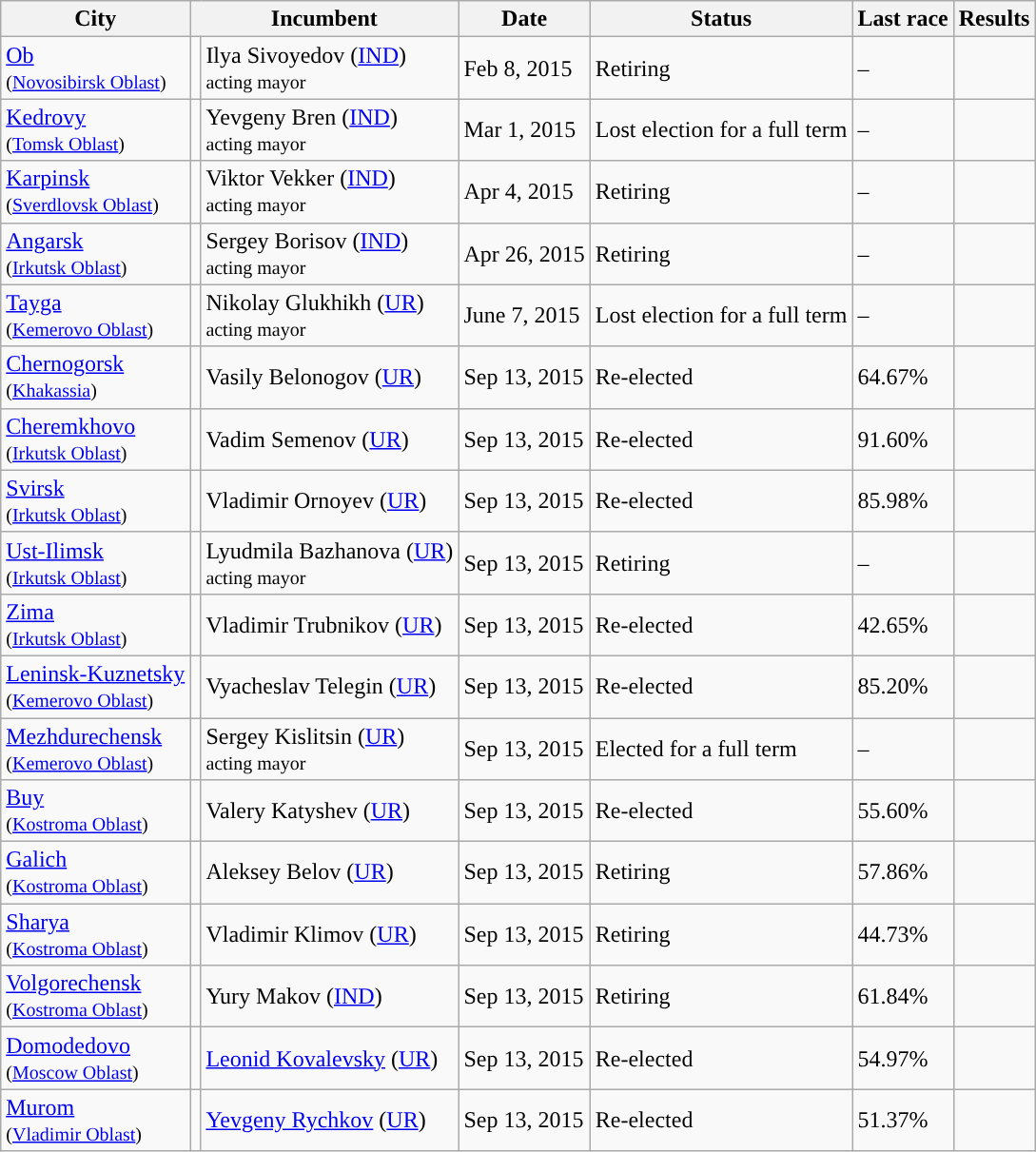<table class="wikitable">
<tr>
<th>City</th>
<th colspan=2>Incumbent</th>
<th>Date</th>
<th>Status</th>
<th>Last race</th>
<th>Results</th>
</tr>
<tr>
<td><a href='#'>Ob</a><br><small>(<a href='#'>Novosibirsk Oblast</a>)</small></td>
<td style="background-color:"></td>
<td>Ilya Sivoyedov (<a href='#'>IND</a>)<br><small>acting mayor</small></td>
<td>Feb 8, 2015</td>
<td>Retiring</td>
<td>–</td>
<td nowrap></td>
</tr>
<tr>
<td><a href='#'>Kedrovy</a><br><small>(<a href='#'>Tomsk Oblast</a>)</small></td>
<td style="background-color:"></td>
<td>Yevgeny Bren (<a href='#'>IND</a>)<br><small>acting mayor</small></td>
<td>Mar 1, 2015</td>
<td>Lost election for a full term</td>
<td>–</td>
<td nowrap></td>
</tr>
<tr>
<td><a href='#'>Karpinsk</a><br><small>(<a href='#'>Sverdlovsk Oblast</a>)</small></td>
<td style="background-color:"></td>
<td>Viktor Vekker (<a href='#'>IND</a>)<br><small>acting mayor</small></td>
<td>Apr 4, 2015</td>
<td>Retiring</td>
<td>–</td>
<td nowrap></td>
</tr>
<tr>
<td><a href='#'>Angarsk</a><br><small>(<a href='#'>Irkutsk Oblast</a>)</small></td>
<td style="background-color:"></td>
<td>Sergey Borisov (<a href='#'>IND</a>)<br><small>acting mayor</small></td>
<td>Apr 26, 2015</td>
<td>Retiring</td>
<td>–</td>
<td nowrap></td>
</tr>
<tr>
<td><a href='#'>Tayga</a><br><small>(<a href='#'>Kemerovo Oblast</a>)</small></td>
<td style="background-color:"></td>
<td>Nikolay Glukhikh (<a href='#'>UR</a>)<br><small>acting mayor</small></td>
<td>June 7, 2015</td>
<td>Lost election for a full term</td>
<td>–</td>
<td nowrap></td>
</tr>
<tr>
<td><a href='#'>Chernogorsk</a><br><small>(<a href='#'>Khakassia</a>)</small></td>
<td style="background-color:"></td>
<td>Vasily Belonogov (<a href='#'>UR</a>)</td>
<td>Sep 13, 2015</td>
<td>Re-elected</td>
<td>64.67%</td>
<td nowrap></td>
</tr>
<tr>
<td><a href='#'>Cheremkhovo</a><br><small>(<a href='#'>Irkutsk Oblast</a>)</small></td>
<td style="background-color:"></td>
<td>Vadim Semenov (<a href='#'>UR</a>)</td>
<td>Sep 13, 2015</td>
<td>Re-elected</td>
<td>91.60%</td>
<td nowrap></td>
</tr>
<tr>
<td><a href='#'>Svirsk</a><br><small>(<a href='#'>Irkutsk Oblast</a>)</small></td>
<td style="background-color:"></td>
<td>Vladimir Ornoyev (<a href='#'>UR</a>)</td>
<td>Sep 13, 2015</td>
<td>Re-elected</td>
<td>85.98%</td>
<td nowrap></td>
</tr>
<tr>
<td><a href='#'>Ust-Ilimsk</a><br><small>(<a href='#'>Irkutsk Oblast</a>)</small></td>
<td style="background-color:"></td>
<td>Lyudmila Bazhanova (<a href='#'>UR</a>)<br><small>acting mayor</small></td>
<td>Sep 13, 2015</td>
<td>Retiring</td>
<td>–</td>
<td nowrap></td>
</tr>
<tr>
<td><a href='#'>Zima</a><br><small>(<a href='#'>Irkutsk Oblast</a>)</small></td>
<td style="background-color:"></td>
<td>Vladimir Trubnikov (<a href='#'>UR</a>)</td>
<td>Sep 13, 2015</td>
<td>Re-elected</td>
<td>42.65%</td>
<td nowrap></td>
</tr>
<tr>
<td><a href='#'>Leninsk-Kuznetsky</a><br><small>(<a href='#'>Kemerovo Oblast</a>)</small></td>
<td style="background-color:"></td>
<td>Vyacheslav Telegin (<a href='#'>UR</a>)</td>
<td>Sep 13, 2015</td>
<td>Re-elected</td>
<td>85.20%</td>
<td nowrap></td>
</tr>
<tr>
<td><a href='#'>Mezhdurechensk</a><br><small>(<a href='#'>Kemerovo Oblast</a>)</small></td>
<td style="background-color:"></td>
<td>Sergey Kislitsin (<a href='#'>UR</a>)<br><small>acting mayor</small></td>
<td>Sep 13, 2015</td>
<td>Elected for a full term</td>
<td>–</td>
<td nowrap></td>
</tr>
<tr>
<td><a href='#'>Buy</a><br><small>(<a href='#'>Kostroma Oblast</a>)</small></td>
<td style="background-color:"></td>
<td>Valery Katyshev (<a href='#'>UR</a>)</td>
<td>Sep 13, 2015</td>
<td>Re-elected</td>
<td>55.60%</td>
<td nowrap></td>
</tr>
<tr>
<td><a href='#'>Galich</a><br><small>(<a href='#'>Kostroma Oblast</a>)</small></td>
<td style="background-color:"></td>
<td>Aleksey Belov (<a href='#'>UR</a>)</td>
<td>Sep 13, 2015</td>
<td>Retiring</td>
<td>57.86%</td>
<td nowrap></td>
</tr>
<tr>
<td><a href='#'>Sharya</a><br><small>(<a href='#'>Kostroma Oblast</a>)</small></td>
<td style="background-color:"></td>
<td>Vladimir Klimov (<a href='#'>UR</a>)</td>
<td>Sep 13, 2015</td>
<td>Retiring</td>
<td>44.73%</td>
<td nowrap></td>
</tr>
<tr>
<td><a href='#'>Volgorechensk</a><br><small>(<a href='#'>Kostroma Oblast</a>)</small></td>
<td style="background-color:"></td>
<td>Yury Makov (<a href='#'>IND</a>)</td>
<td>Sep 13, 2015</td>
<td>Retiring</td>
<td>61.84%</td>
<td nowrap></td>
</tr>
<tr>
<td><a href='#'>Domodedovo</a><br><small>(<a href='#'>Moscow Oblast</a>)</small></td>
<td style="background-color:"></td>
<td><a href='#'>Leonid Kovalevsky</a> (<a href='#'>UR</a>)</td>
<td>Sep 13, 2015</td>
<td>Re-elected</td>
<td>54.97%</td>
<td nowrap></td>
</tr>
<tr>
<td><a href='#'>Murom</a><br><small>(<a href='#'>Vladimir Oblast</a>)</small></td>
<td style="background-color:"></td>
<td><a href='#'>Yevgeny Rychkov</a> (<a href='#'>UR</a>)</td>
<td>Sep 13, 2015</td>
<td>Re-elected</td>
<td>51.37%</td>
<td nowrap></td>
</tr>
</table>
